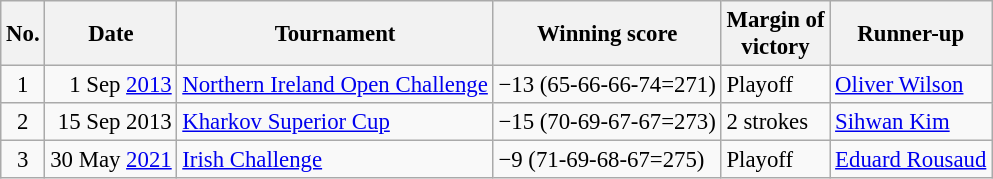<table class="wikitable" style="font-size:95%;">
<tr>
<th>No.</th>
<th>Date</th>
<th>Tournament</th>
<th>Winning score</th>
<th>Margin of<br>victory</th>
<th>Runner-up</th>
</tr>
<tr>
<td align=center>1</td>
<td align=right>1 Sep <a href='#'>2013</a></td>
<td><a href='#'>Northern Ireland Open Challenge</a></td>
<td>−13 (65-66-66-74=271)</td>
<td>Playoff</td>
<td> <a href='#'>Oliver Wilson</a></td>
</tr>
<tr>
<td align=center>2</td>
<td align=right>15 Sep 2013</td>
<td><a href='#'>Kharkov Superior Cup</a></td>
<td>−15 (70-69-67-67=273)</td>
<td>2 strokes</td>
<td> <a href='#'>Sihwan Kim</a></td>
</tr>
<tr>
<td align=center>3</td>
<td align=right>30 May <a href='#'>2021</a></td>
<td><a href='#'>Irish Challenge</a></td>
<td>−9 (71-69-68-67=275)</td>
<td>Playoff</td>
<td> <a href='#'>Eduard Rousaud</a></td>
</tr>
</table>
